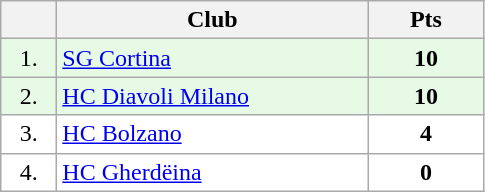<table class="wikitable">
<tr>
<th width="30"></th>
<th width="200">Club</th>
<th width="70">Pts</th>
</tr>
<tr bgcolor="#e6fae6" align="center">
<td>1.</td>
<td align="left"><a href='#'>SG Cortina</a></td>
<td><strong>10</strong></td>
</tr>
<tr bgcolor="#e6fae6" align="center">
<td>2.</td>
<td align="left"><a href='#'>HC Diavoli Milano</a></td>
<td><strong>10</strong></td>
</tr>
<tr bgcolor="#FFFFFF" align="center">
<td>3.</td>
<td align="left"><a href='#'>HC Bolzano</a></td>
<td><strong>4</strong></td>
</tr>
<tr bgcolor="#FFFFFF" align="center">
<td>4.</td>
<td align="left"><a href='#'>HC Gherdëina</a></td>
<td><strong>0</strong></td>
</tr>
</table>
